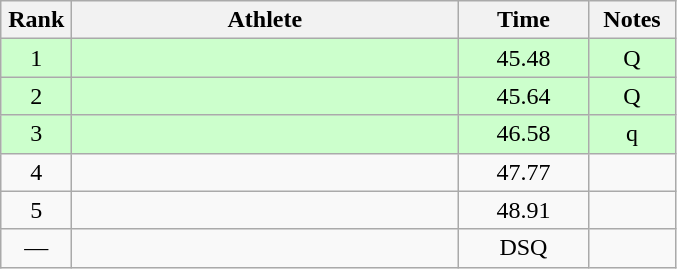<table class="wikitable" style="text-align:center">
<tr>
<th width=40>Rank</th>
<th width=250>Athlete</th>
<th width=80>Time</th>
<th width=50>Notes</th>
</tr>
<tr bgcolor=ccffcc>
<td>1</td>
<td align=left></td>
<td>45.48</td>
<td>Q</td>
</tr>
<tr bgcolor=ccffcc>
<td>2</td>
<td align=left></td>
<td>45.64</td>
<td>Q</td>
</tr>
<tr bgcolor=ccffcc>
<td>3</td>
<td align=left></td>
<td>46.58</td>
<td>q</td>
</tr>
<tr>
<td>4</td>
<td align=left></td>
<td>47.77</td>
<td></td>
</tr>
<tr>
<td>5</td>
<td align=left></td>
<td>48.91</td>
<td></td>
</tr>
<tr>
<td>—</td>
<td align=left></td>
<td>DSQ</td>
<td></td>
</tr>
</table>
